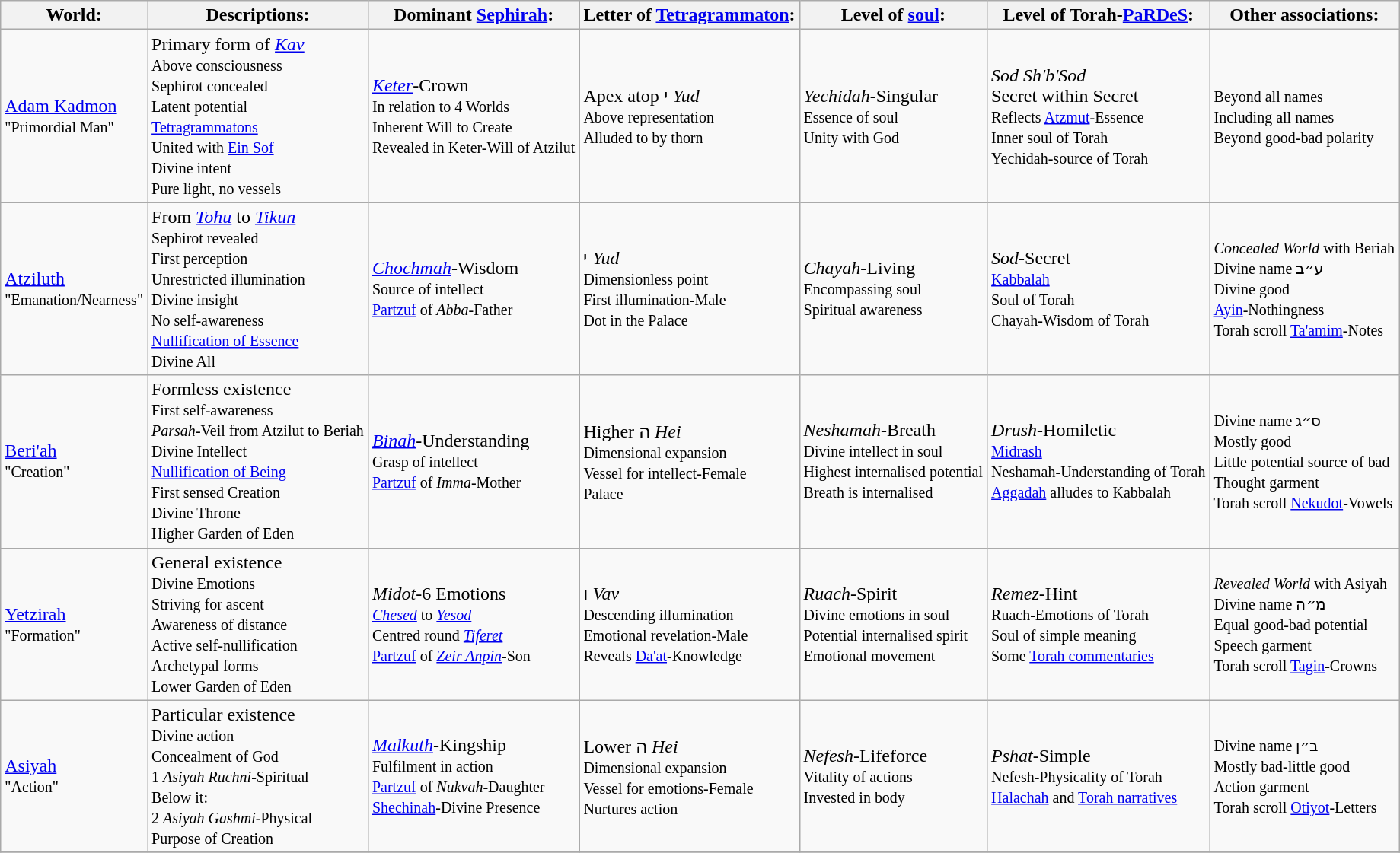<table class="wikitable">
<tr>
<th>World:</th>
<th>Descriptions:</th>
<th>Dominant <a href='#'>Sephirah</a>:</th>
<th>Letter of <a href='#'>Tetragrammaton</a>:</th>
<th>Level of <a href='#'>soul</a>:</th>
<th>Level of Torah-<a href='#'>PaRDeS</a>:</th>
<th>Other associations:</th>
</tr>
<tr>
<td><a href='#'>Adam Kadmon</a><br><small>"Primordial Man"</small></td>
<td>Primary form of <em><a href='#'>Kav</a></em><br><small>Above consciousness<br>Sephirot concealed<br>Latent potential<br><a href='#'>Tetragrammatons</a><br>United with <a href='#'>Ein Sof</a><br>Divine intent<br>Pure light, no vessels</small></td>
<td><em><a href='#'>Keter</a></em>-Crown<br><small>In relation to 4 Worlds<br>Inherent Will to Create<br>Revealed in Keter-Will of Atzilut</small></td>
<td>Apex atop י <em>Yud</em><br><small>Above representation<br>Alluded to by thorn</small></td>
<td><em>Yechidah</em>-Singular<br><small>Essence of soul<br>Unity with God</small></td>
<td><em>Sod Sh'b'Sod</em><br>Secret within Secret<br><small>Reflects <a href='#'>Atzmut</a>-Essence<br>Inner soul of Torah<br>Yechidah-source of Torah</small></td>
<td><small>Beyond all names<br>Including all names<br>Beyond good-bad polarity</small></td>
</tr>
<tr>
<td><a href='#'>Atziluth</a><br><small>"Emanation/Nearness"</small></td>
<td>From <em><a href='#'>Tohu</a></em> to <em><a href='#'>Tikun</a></em><br><small>Sephirot revealed<br>First perception<br>Unrestricted illumination<br>Divine insight<br>No self-awareness<br><a href='#'>Nullification of Essence</a><br>Divine All</small></td>
<td><em><a href='#'>Chochmah</a></em>-Wisdom<br><small>Source of intellect<br><a href='#'>Partzuf</a> of <em>Abba</em>-Father</small></td>
<td>י <em>Yud</em><br><small>Dimensionless point<br>First illumination-Male<br>Dot in the Palace</small></td>
<td><em>Chayah</em>-Living<br><small>Encompassing soul<br>Spiritual awareness</small></td>
<td><em>Sod</em>-Secret<br><small><a href='#'>Kabbalah</a><br>Soul of Torah<br>Chayah-Wisdom of Torah</small></td>
<td><small><em>Concealed World</em> with Beriah<br>Divine name ע״ב<br>Divine good<br><a href='#'>Ayin</a>-Nothingness<br>Torah scroll <a href='#'>Ta'amim</a>-Notes</small></td>
</tr>
<tr>
<td><a href='#'>Beri'ah</a><br><small>"Creation"</small></td>
<td>Formless existence<br><small>First self-awareness<br><em>Parsah</em>-Veil from Atzilut to Beriah<br>Divine Intellect<br><a href='#'>Nullification of Being</a><br>First sensed Creation<br>Divine Throne<br>Higher Garden of Eden</small></td>
<td><em><a href='#'>Binah</a></em>-Understanding<br><small>Grasp of intellect<br><a href='#'>Partzuf</a> of <em>Imma</em>-Mother</small></td>
<td>Higher ה <em>Hei</em><br><small>Dimensional expansion<br>Vessel for intellect-Female<br>Palace</small></td>
<td><em>Neshamah</em>-Breath<br><small>Divine intellect in soul<br>Highest internalised potential<br>Breath is internalised</small></td>
<td><em>Drush</em>-Homiletic<br><small><a href='#'>Midrash</a><br>Neshamah-Understanding of Torah<br><a href='#'>Aggadah</a> alludes to Kabbalah</small></td>
<td><small>Divine name ס״ג<br>Mostly good<br>Little potential source of bad<br>Thought garment<br>Torah scroll <a href='#'>Nekudot</a>-Vowels</small></td>
</tr>
<tr>
<td><a href='#'>Yetzirah</a><br><small>"Formation"</small></td>
<td>General existence<br><small>Divine Emotions<br>Striving for ascent<br>Awareness of distance<br>Active self-nullification<br>Archetypal forms<br>Lower Garden of Eden</small></td>
<td><em>Midot</em>-6 Emotions<br><small><em><a href='#'>Chesed</a></em> to <em><a href='#'>Yesod</a></em><br>Centred round <em><a href='#'>Tiferet</a></em><br><a href='#'>Partzuf</a> of <em><a href='#'>Zeir Anpin</a></em>-Son</small></td>
<td>ו <em>Vav</em><br><small>Descending illumination<br>Emotional revelation-Male<br>Reveals <a href='#'>Da'at</a>-Knowledge</small></td>
<td><em>Ruach</em>-Spirit<br><small>Divine emotions in soul<br>Potential internalised spirit<br>Emotional movement</small></td>
<td><em>Remez</em>-Hint<br><small>Ruach-Emotions of Torah<br>Soul of simple meaning<br>Some <a href='#'>Torah commentaries</a></small></td>
<td><small><em>Revealed World</em> with Asiyah<br>Divine name מ״ה<br>Equal good-bad potential<br>Speech garment<br>Torah scroll <a href='#'>Tagin</a>-Crowns</small></td>
</tr>
<tr>
<td><a href='#'>Asiyah</a><br><small>"Action"</small></td>
<td>Particular existence<br><small>Divine action<br>Concealment of God<br>1 <em>Asiyah Ruchni</em>-Spiritual<br>Below it:<br>2 <em>Asiyah Gashmi</em>-Physical<br>Purpose of Creation</small></td>
<td><em><a href='#'>Malkuth</a></em>-Kingship<br><small>Fulfilment in action<br><a href='#'>Partzuf</a> of <em>Nukvah</em>-Daughter<br><a href='#'>Shechinah</a>-Divine Presence</small></td>
<td>Lower ה <em>Hei</em><br><small>Dimensional expansion<br>Vessel for emotions-Female<br>Nurtures action</small></td>
<td><em>Nefesh</em>-Lifeforce<br><small>Vitality of actions<br>Invested in body</small></td>
<td><em>Pshat</em>-Simple<br><small>Nefesh-Physicality of Torah<br><a href='#'>Halachah</a> and <a href='#'>Torah narratives</a></small></td>
<td><small>Divine name ב״ן<br>Mostly bad-little good<br>Action garment<br>Torah scroll <a href='#'>Otiyot</a>-Letters</small></td>
</tr>
<tr>
</tr>
</table>
